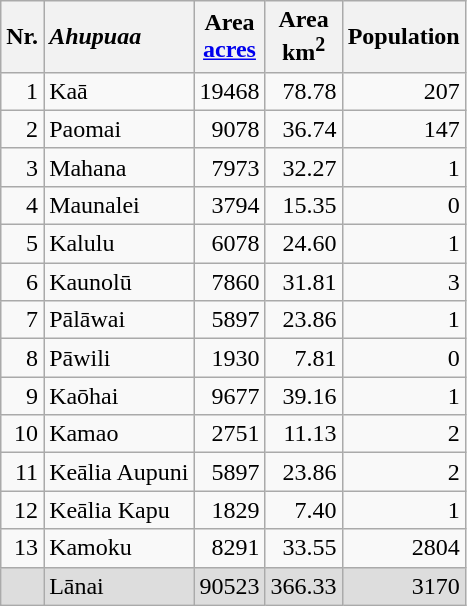<table class="wikitable sortable">
<tr>
<th style="text-align:right;">Nr.</th>
<th style="text-align:left;"><em>Ahupuaa</em></th>
<th>Area<br><a href='#'>acres</a></th>
<th>Area<br>km<sup>2</sup></th>
<th>Population</th>
</tr>
<tr>
<td align="right">1</td>
<td>Kaā</td>
<td style="text-align:right;">19468</td>
<td style="text-align:right;">78.78</td>
<td style="text-align:right;">207</td>
</tr>
<tr>
<td align="right">2</td>
<td>Paomai</td>
<td style="text-align:right;">9078</td>
<td style="text-align:right;">36.74</td>
<td style="text-align:right;">147</td>
</tr>
<tr>
<td align="right">3</td>
<td>Mahana</td>
<td style="text-align:right;">7973</td>
<td style="text-align:right;">32.27</td>
<td style="text-align:right;">1</td>
</tr>
<tr>
<td align="right">4</td>
<td>Maunalei</td>
<td style="text-align:right;">3794</td>
<td style="text-align:right;">15.35</td>
<td style="text-align:right;">0</td>
</tr>
<tr>
<td align="right">5</td>
<td>Kalulu</td>
<td style="text-align:right;">6078</td>
<td style="text-align:right;">24.60</td>
<td style="text-align:right;">1</td>
</tr>
<tr>
<td align="right">6</td>
<td>Kaunolū</td>
<td style="text-align:right;">7860</td>
<td style="text-align:right;">31.81</td>
<td style="text-align:right;">3</td>
</tr>
<tr>
<td align="right">7</td>
<td>Pālāwai</td>
<td style="text-align:right;">5897</td>
<td style="text-align:right;">23.86</td>
<td style="text-align:right;">1</td>
</tr>
<tr>
<td align="right">8</td>
<td>Pāwili</td>
<td style="text-align:right;">1930</td>
<td style="text-align:right;">7.81</td>
<td style="text-align:right;">0</td>
</tr>
<tr>
<td align="right">9</td>
<td>Kaōhai</td>
<td style="text-align:right;">9677</td>
<td style="text-align:right;">39.16</td>
<td style="text-align:right;">1</td>
</tr>
<tr>
<td align="right">10</td>
<td>Kamao</td>
<td style="text-align:right;">2751</td>
<td style="text-align:right;">11.13</td>
<td style="text-align:right;">2</td>
</tr>
<tr>
<td align="right">11</td>
<td>Keālia Aupuni</td>
<td style="text-align:right;">5897</td>
<td style="text-align:right;">23.86</td>
<td style="text-align:right;">2</td>
</tr>
<tr>
<td align="right">12</td>
<td>Keālia Kapu</td>
<td style="text-align:right;">1829</td>
<td style="text-align:right;">7.40</td>
<td style="text-align:right;">1</td>
</tr>
<tr>
<td align="right">13</td>
<td>Kamoku</td>
<td style="text-align:right;">8291</td>
<td style="text-align:right;">33.55</td>
<td style="text-align:right;">2804</td>
</tr>
<tr style="background: #DDD;" | class="sortbottom">
<td style="text-align:right;"> </td>
<td>Lānai</td>
<td style="text-align:right;">90523</td>
<td style="text-align:right;">366.33</td>
<td style="text-align:right;">3170</td>
</tr>
</table>
